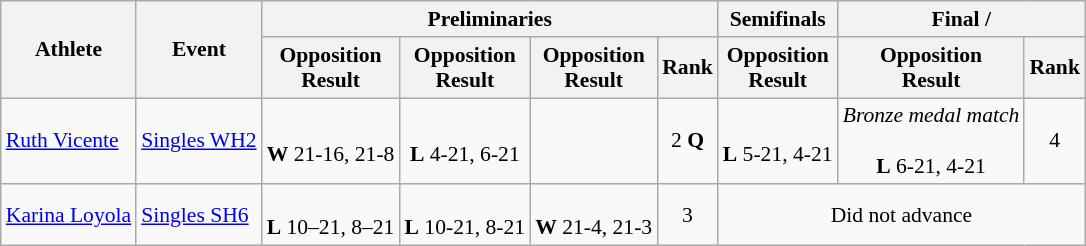<table class=wikitable style="font-size:90%">
<tr>
<th rowspan="2">Athlete</th>
<th rowspan="2">Event</th>
<th colspan="4">Preliminaries</th>
<th>Semifinals</th>
<th colspan="2">Final / </th>
</tr>
<tr>
<th>Opposition<br>Result</th>
<th>Opposition<br>Result</th>
<th>Opposition<br>Result</th>
<th>Rank</th>
<th>Opposition<br>Result</th>
<th>Opposition<br>Result</th>
<th>Rank</th>
</tr>
<tr align=center>
<td align=left><a href='#'>Ruth Vicente</a></td>
<td align=left><a href='#'>Singles WH2</a></td>
<td><br><strong>W</strong> 21-16, 21-8</td>
<td><br><strong>L</strong> 4-21, 6-21</td>
<td></td>
<td>2 <strong>Q</strong></td>
<td><br><strong>L</strong> 5-21, 4-21</td>
<td><em>Bronze medal match</em><br><br><strong>L</strong> 6-21, 4-21</td>
<td>4</td>
</tr>
<tr align=center>
<td align=left><a href='#'>Karina Loyola</a></td>
<td align=left><a href='#'>Singles SH6</a></td>
<td><br><strong>L</strong> 10–21, 8–21</td>
<td><br><strong>L</strong> 10-21, 8-21</td>
<td><br><strong>W</strong> 21-4, 21-3</td>
<td>3</td>
<td colspan=3>Did not advance</td>
</tr>
</table>
